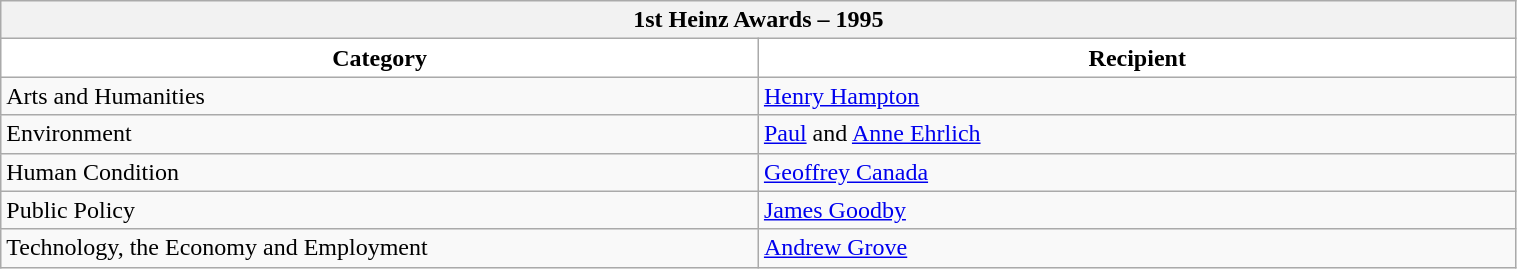<table class="wikitable" style="width:80%; text-align:left">
<tr>
<th style="background:cream" colspan=2><span>1st Heinz Awards – 1995</span></th>
</tr>
<tr>
<th style="background:white; width:40%">Category</th>
<th style="background:white; width:40%">Recipient</th>
</tr>
<tr>
<td>Arts and Humanities</td>
<td><a href='#'>Henry Hampton</a></td>
</tr>
<tr>
<td>Environment</td>
<td><a href='#'>Paul</a> and <a href='#'>Anne Ehrlich</a></td>
</tr>
<tr>
<td>Human Condition</td>
<td><a href='#'>Geoffrey Canada</a></td>
</tr>
<tr>
<td>Public Policy</td>
<td><a href='#'>James Goodby</a></td>
</tr>
<tr>
<td>Technology, the Economy and Employment</td>
<td><a href='#'>Andrew Grove</a></td>
</tr>
</table>
